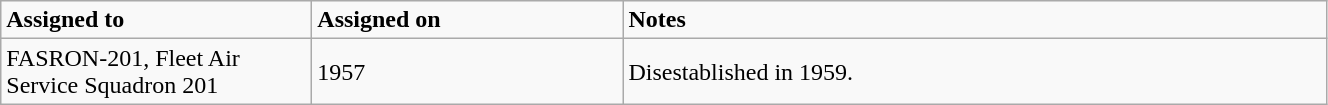<table class="wikitable" style="width: 70%;">
<tr>
<td style="width: 200px;"><strong>Assigned to</strong></td>
<td style="width: 200px;"><strong>Assigned on</strong></td>
<td><strong>Notes</strong></td>
</tr>
<tr>
<td>FASRON-201, Fleet Air Service Squadron 201</td>
<td>1957</td>
<td>Disestablished in 1959.</td>
</tr>
</table>
